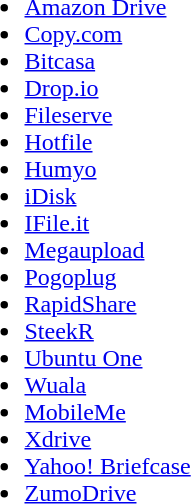<table>
<tr>
<td valign="top"><br><ul><li><a href='#'>Amazon Drive</a></li><li><a href='#'>Copy.com</a></li><li><a href='#'>Bitcasa</a></li><li><a href='#'>Drop.io</a></li><li><a href='#'>Fileserve</a></li><li><a href='#'>Hotfile</a></li><li><a href='#'>Humyo</a></li><li><a href='#'>iDisk</a></li><li><a href='#'>IFile.it</a></li><li><a href='#'>Megaupload</a></li><li><a href='#'>Pogoplug</a></li><li><a href='#'>RapidShare</a></li><li><a href='#'>SteekR</a></li><li><a href='#'>Ubuntu One</a></li><li><a href='#'>Wuala</a></li><li><a href='#'>MobileMe</a></li><li><a href='#'>Xdrive</a></li><li><a href='#'>Yahoo! Briefcase</a></li><li><a href='#'>ZumoDrive</a></li></ul></td>
</tr>
</table>
